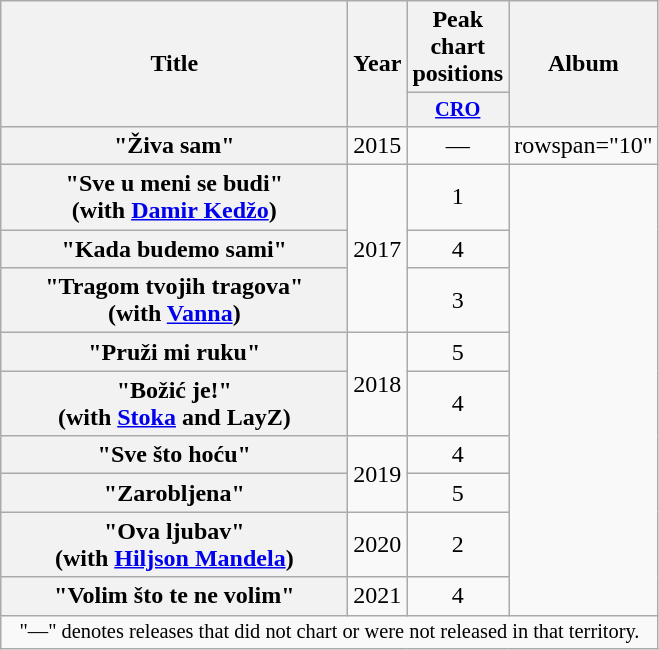<table class="wikitable plainrowheaders" style="text-align:center;">
<tr>
<th scope="col" rowspan="2" style="width:14em;">Title</th>
<th scope="col" rowspan="2" style="width:1em;">Year</th>
<th scope="col" colspan="1">Peak chart positions</th>
<th scope="col" rowspan="2">Album</th>
</tr>
<tr>
<th scope="col" style="width:3em;font-size:85%;"><a href='#'>CRO</a><br></th>
</tr>
<tr>
<th scope="row">"Živa sam"</th>
<td rowspan="1">2015</td>
<td>—</td>
<td>rowspan="10" </td>
</tr>
<tr>
<th scope="row">"Sve u meni se budi"<br><span>(with <a href='#'>Damir Kedžo</a>)</span></th>
<td rowspan="3">2017</td>
<td>1</td>
</tr>
<tr>
<th scope="row">"Kada budemo sami"</th>
<td>4</td>
</tr>
<tr>
<th scope="row">"Tragom tvojih tragova"<br><span>(with <a href='#'>Vanna</a>)</span></th>
<td>3</td>
</tr>
<tr>
<th scope="row">"Pruži mi ruku"</th>
<td rowspan="2">2018</td>
<td>5</td>
</tr>
<tr>
<th scope="row">"Božić je!"<br><span>(with <a href='#'>Stoka</a> and LayZ)</span></th>
<td>4</td>
</tr>
<tr>
<th scope="row">"Sve što hoću"</th>
<td rowspan="2">2019</td>
<td>4</td>
</tr>
<tr>
<th scope="row">"Zarobljena"</th>
<td>5</td>
</tr>
<tr>
<th scope="row">"Ova ljubav"<br><span>(with <a href='#'>Hiljson Mandela</a>)</span></th>
<td rowspan="1">2020</td>
<td>2</td>
</tr>
<tr>
<th scope="row">"Volim što te ne volim"</th>
<td rowspan="1">2021</td>
<td>4</td>
</tr>
<tr>
<td colspan="22" style="text-align:center; font-size:85%;">"—" denotes releases that did not chart or were not released in that territory.</td>
</tr>
</table>
